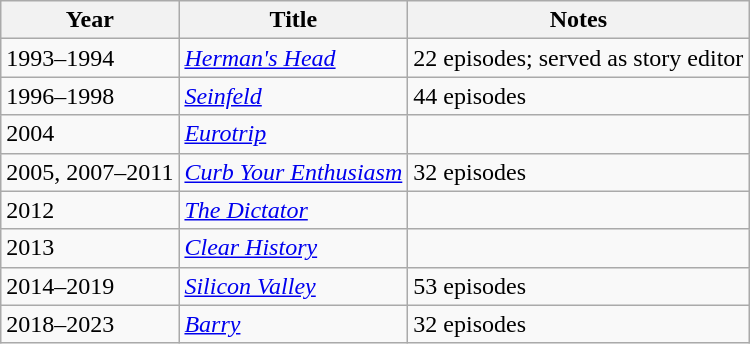<table class="wikitable sortable">
<tr>
<th>Year</th>
<th>Title</th>
<th>Notes</th>
</tr>
<tr>
<td>1993–1994</td>
<td><em><a href='#'>Herman's Head</a></em></td>
<td>22 episodes; served as story editor</td>
</tr>
<tr>
<td>1996–1998</td>
<td><em><a href='#'>Seinfeld</a></em></td>
<td>44 episodes</td>
</tr>
<tr>
<td>2004</td>
<td><em><a href='#'>Eurotrip</a></em></td>
<td></td>
</tr>
<tr>
<td>2005, 2007–2011</td>
<td><em><a href='#'>Curb Your Enthusiasm</a></em></td>
<td>32 episodes</td>
</tr>
<tr>
<td>2012</td>
<td><em><a href='#'>The Dictator</a></em></td>
<td></td>
</tr>
<tr>
<td>2013</td>
<td><em><a href='#'>Clear History</a></em></td>
<td></td>
</tr>
<tr>
<td>2014–2019</td>
<td><em><a href='#'>Silicon Valley</a></em></td>
<td>53 episodes</td>
</tr>
<tr>
<td>2018–2023</td>
<td><em><a href='#'>Barry</a></em></td>
<td>32 episodes</td>
</tr>
</table>
